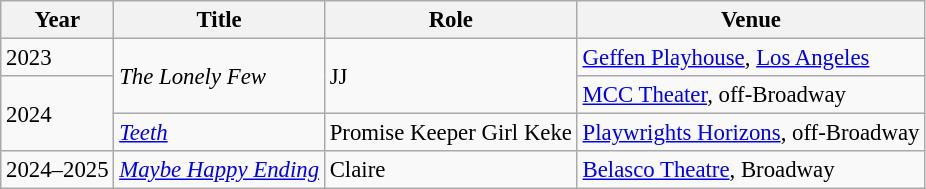<table class="wikitable sortable" style="font-size:95%">
<tr>
<th>Year</th>
<th>Title</th>
<th>Role</th>
<th>Venue</th>
</tr>
<tr>
<td>2023</td>
<td rowspan="2"><em>The Lonely Few</em></td>
<td rowspan="2">JJ</td>
<td><a href='#'>Geffen Playhouse</a>, <a href='#'>Los Angeles</a></td>
</tr>
<tr>
<td rowspan="2">2024</td>
<td><a href='#'>MCC Theater</a>, off-Broadway</td>
</tr>
<tr>
<td><a href='#'><em>Teeth</em></a></td>
<td>Promise Keeper Girl Keke</td>
<td><a href='#'>Playwrights Horizons</a>, off-Broadway</td>
</tr>
<tr>
<td>2024–2025</td>
<td><em><a href='#'>Maybe Happy Ending</a></em></td>
<td>Claire</td>
<td><a href='#'>Belasco Theatre</a>, Broadway</td>
</tr>
</table>
